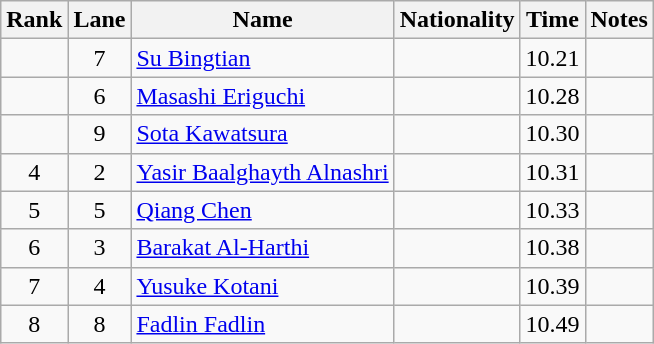<table class="wikitable sortable" style="text-align:center">
<tr>
<th>Rank</th>
<th>Lane</th>
<th>Name</th>
<th>Nationality</th>
<th>Time</th>
<th>Notes</th>
</tr>
<tr>
<td></td>
<td>7</td>
<td align=left><a href='#'>Su Bingtian</a></td>
<td align=left></td>
<td>10.21</td>
<td></td>
</tr>
<tr>
<td></td>
<td>6</td>
<td align=left><a href='#'>Masashi Eriguchi</a></td>
<td align=left></td>
<td>10.28</td>
<td></td>
</tr>
<tr>
<td></td>
<td>9</td>
<td align=left><a href='#'>Sota Kawatsura</a></td>
<td align=left></td>
<td>10.30</td>
<td></td>
</tr>
<tr>
<td>4</td>
<td>2</td>
<td align="left"><a href='#'>Yasir Baalghayth Alnashri</a></td>
<td align=left></td>
<td>10.31</td>
<td></td>
</tr>
<tr>
<td>5</td>
<td>5</td>
<td align="left"><a href='#'>Qiang Chen</a></td>
<td align=left></td>
<td>10.33</td>
<td></td>
</tr>
<tr>
<td>6</td>
<td>3</td>
<td align="left"><a href='#'>Barakat Al-Harthi</a></td>
<td align=left></td>
<td>10.38</td>
<td></td>
</tr>
<tr>
<td>7</td>
<td>4</td>
<td align="left"><a href='#'>Yusuke Kotani</a></td>
<td align=left></td>
<td>10.39</td>
<td></td>
</tr>
<tr>
<td>8</td>
<td>8</td>
<td align="left"><a href='#'>Fadlin Fadlin</a></td>
<td align=left></td>
<td>10.49</td>
<td></td>
</tr>
</table>
